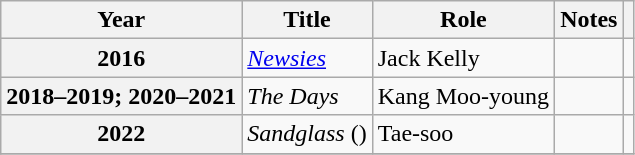<table class="wikitable plainrowheaders sortable">
<tr>
<th scope="col">Year</th>
<th scope="col">Title</th>
<th scope="col">Role</th>
<th scope="col" class="unsortable">Notes</th>
<th scope="col" class="unsortable"></th>
</tr>
<tr>
<th scope="row">2016</th>
<td><em><a href='#'>Newsies</a></em></td>
<td>Jack Kelly</td>
<td></td>
<td></td>
</tr>
<tr>
<th scope="row">2018–2019; 2020–2021</th>
<td><em>The Days</em></td>
<td>Kang Moo-young</td>
<td></td>
<td></td>
</tr>
<tr>
<th scope="row">2022</th>
<td><em>Sandglass</em> ()</td>
<td>Tae-soo</td>
<td></td>
<td style="text-align:center"></td>
</tr>
<tr>
</tr>
</table>
